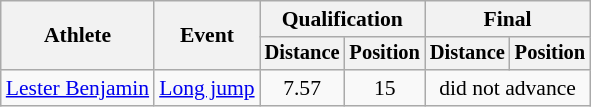<table class=wikitable style="font-size:90%">
<tr>
<th rowspan="2">Athlete</th>
<th rowspan="2">Event</th>
<th colspan="2">Qualification</th>
<th colspan="2">Final</th>
</tr>
<tr style="font-size:95%">
<th>Distance</th>
<th>Position</th>
<th>Distance</th>
<th>Position</th>
</tr>
<tr align=center>
<td align=left><a href='#'>Lester Benjamin</a></td>
<td align=left><a href='#'>Long jump</a></td>
<td>7.57</td>
<td>15</td>
<td colspan=2>did not advance</td>
</tr>
</table>
